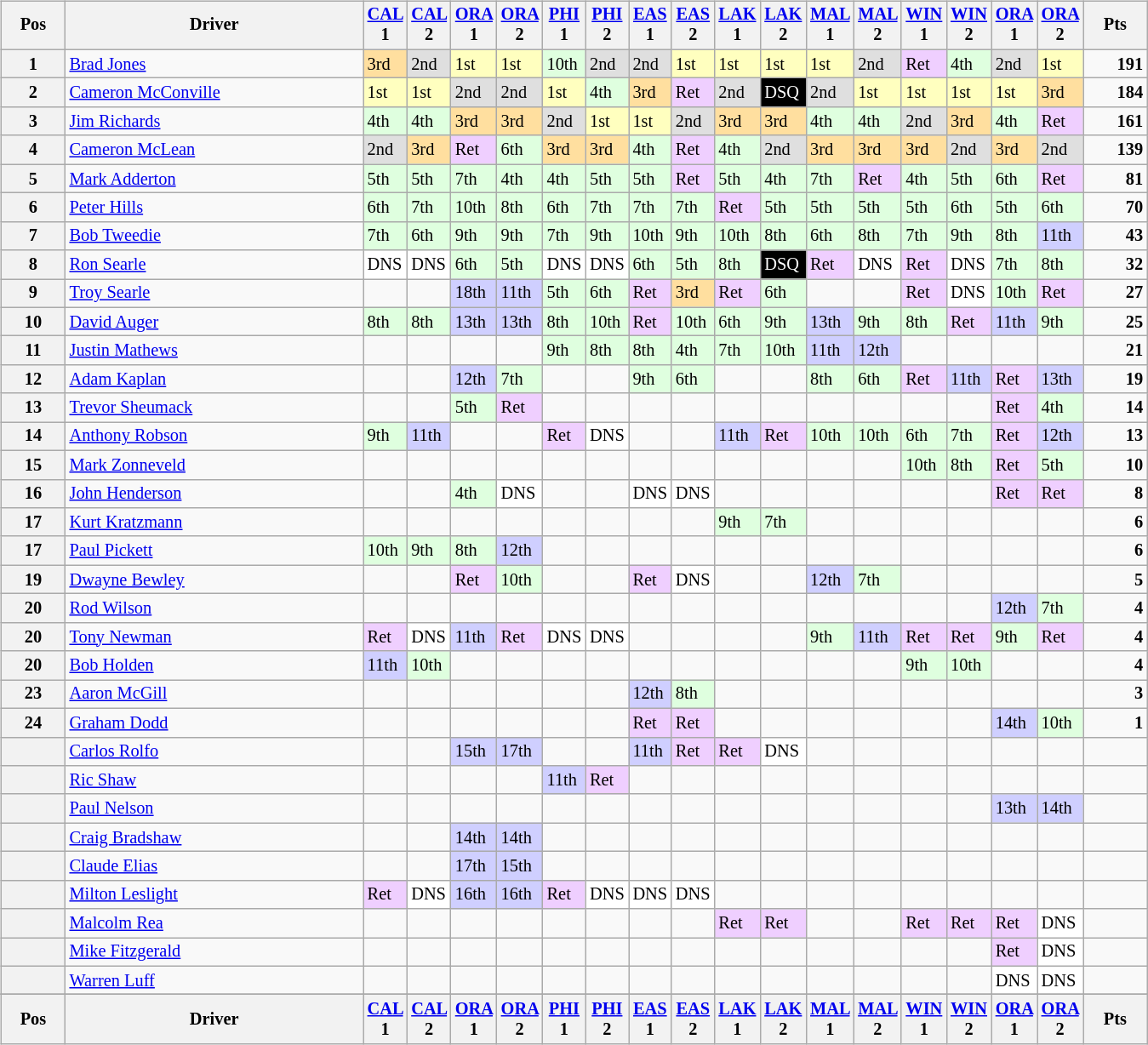<table>
<tr>
<td><br><table class="wikitable" style="font-size: 85%">
<tr>
<th valign="middle">Pos</th>
<th valign="middle">Driver</th>
<th width="2%"><a href='#'>CAL</a> 1</th>
<th width="2%"><a href='#'>CAL</a> 2</th>
<th width="2%"><a href='#'>ORA</a> 1</th>
<th width="2%"><a href='#'>ORA</a> 2</th>
<th width="2%"><a href='#'>PHI</a> 1</th>
<th width="2%"><a href='#'>PHI</a> 2</th>
<th width="2%"><a href='#'>EAS</a> 1</th>
<th width="2%"><a href='#'>EAS</a> 2</th>
<th width="2%"><a href='#'>LAK</a> 1</th>
<th width="2%"><a href='#'>LAK</a> 2</th>
<th width="2%"><a href='#'>MAL</a> 1</th>
<th width="2%"><a href='#'>MAL</a> 2</th>
<th width="2%"><a href='#'>WIN</a> 1</th>
<th width="2%"><a href='#'>WIN</a> 2</th>
<th width="2%"><a href='#'>ORA</a> 1</th>
<th width="2%"><a href='#'>ORA</a> 2</th>
<th valign="middle">Pts</th>
</tr>
<tr>
<th>1</th>
<td><a href='#'>Brad Jones</a></td>
<td style="background:#ffdf9f;">3rd</td>
<td style="background:#dfdfdf;">2nd</td>
<td style="background:#ffffbf;">1st</td>
<td style="background:#ffffbf;">1st</td>
<td style="background:#dfffdf;">10th</td>
<td style="background:#dfdfdf;">2nd</td>
<td style="background:#dfdfdf;">2nd</td>
<td style="background:#ffffbf;">1st</td>
<td style="background:#ffffbf;">1st</td>
<td style="background:#ffffbf;">1st</td>
<td style="background:#ffffbf;">1st</td>
<td style="background:#dfdfdf;">2nd</td>
<td style="background:#efcfff;">Ret</td>
<td style="background:#dfffdf;">4th</td>
<td style="background:#dfdfdf;">2nd</td>
<td style="background:#ffffbf;">1st</td>
<td align="right"><strong>191</strong></td>
</tr>
<tr>
<th>2</th>
<td><a href='#'>Cameron McConville</a></td>
<td style="background:#ffffbf;">1st</td>
<td style="background:#ffffbf;">1st</td>
<td style="background:#dfdfdf;">2nd</td>
<td style="background:#dfdfdf;">2nd</td>
<td style="background:#ffffbf;">1st</td>
<td style="background:#dfffdf;">4th</td>
<td style="background:#ffdf9f;">3rd</td>
<td style="background:#efcfff;">Ret</td>
<td style="background:#dfdfdf;">2nd</td>
<td style="background:#000000; color:white;">DSQ</td>
<td style="background:#dfdfdf;">2nd</td>
<td style="background:#ffffbf;">1st</td>
<td style="background:#ffffbf;">1st</td>
<td style="background:#ffffbf;">1st</td>
<td style="background:#ffffbf;">1st</td>
<td style="background:#ffdf9f;">3rd</td>
<td align="right"><strong>184</strong></td>
</tr>
<tr>
<th>3</th>
<td><a href='#'>Jim Richards</a></td>
<td style="background:#dfffdf;">4th</td>
<td style="background:#dfffdf;">4th</td>
<td style="background:#ffdf9f;">3rd</td>
<td style="background:#ffdf9f;">3rd</td>
<td style="background:#dfdfdf;">2nd</td>
<td style="background:#ffffbf;">1st</td>
<td style="background:#ffffbf;">1st</td>
<td style="background:#dfdfdf;">2nd</td>
<td style="background:#ffdf9f;">3rd</td>
<td style="background:#ffdf9f;">3rd</td>
<td style="background:#dfffdf;">4th</td>
<td style="background:#dfffdf;">4th</td>
<td style="background:#dfdfdf;">2nd</td>
<td style="background:#ffdf9f;">3rd</td>
<td style="background:#dfffdf;">4th</td>
<td style="background:#efcfff;">Ret</td>
<td align="right"><strong>161</strong></td>
</tr>
<tr>
<th>4</th>
<td><a href='#'>Cameron McLean</a></td>
<td style="background:#dfdfdf;">2nd</td>
<td style="background:#ffdf9f;">3rd</td>
<td style="background:#efcfff;">Ret</td>
<td style="background:#dfffdf;">6th</td>
<td style="background:#ffdf9f;">3rd</td>
<td style="background:#ffdf9f;">3rd</td>
<td style="background:#dfffdf;">4th</td>
<td style="background:#efcfff;">Ret</td>
<td style="background:#dfffdf;">4th</td>
<td style="background:#dfdfdf;">2nd</td>
<td style="background:#ffdf9f;">3rd</td>
<td style="background:#ffdf9f;">3rd</td>
<td style="background:#ffdf9f;">3rd</td>
<td style="background:#dfdfdf;">2nd</td>
<td style="background:#ffdf9f;">3rd</td>
<td style="background:#dfdfdf;">2nd</td>
<td align="right"><strong>139</strong></td>
</tr>
<tr>
<th>5</th>
<td><a href='#'>Mark Adderton</a></td>
<td style="background:#dfffdf;">5th</td>
<td style="background:#dfffdf;">5th</td>
<td style="background:#dfffdf;">7th</td>
<td style="background:#dfffdf;">4th</td>
<td style="background:#dfffdf;">4th</td>
<td style="background:#dfffdf;">5th</td>
<td style="background:#dfffdf;">5th</td>
<td style="background:#efcfff;">Ret</td>
<td style="background:#dfffdf;">5th</td>
<td style="background:#dfffdf;">4th</td>
<td style="background:#dfffdf;">7th</td>
<td style="background:#efcfff;">Ret</td>
<td style="background:#dfffdf;">4th</td>
<td style="background:#dfffdf;">5th</td>
<td style="background:#dfffdf;">6th</td>
<td style="background:#efcfff;">Ret</td>
<td align="right"><strong>81</strong></td>
</tr>
<tr>
<th>6</th>
<td><a href='#'>Peter Hills</a></td>
<td style="background:#dfffdf;">6th</td>
<td style="background:#dfffdf;">7th</td>
<td style="background:#dfffdf;">10th</td>
<td style="background:#dfffdf;">8th</td>
<td style="background:#dfffdf;">6th</td>
<td style="background:#dfffdf;">7th</td>
<td style="background:#dfffdf;">7th</td>
<td style="background:#dfffdf;">7th</td>
<td style="background:#efcfff;">Ret</td>
<td style="background:#dfffdf;">5th</td>
<td style="background:#dfffdf;">5th</td>
<td style="background:#dfffdf;">5th</td>
<td style="background:#dfffdf;">5th</td>
<td style="background:#dfffdf;">6th</td>
<td style="background:#dfffdf;">5th</td>
<td style="background:#dfffdf;">6th</td>
<td align="right"><strong>70</strong></td>
</tr>
<tr>
<th>7</th>
<td><a href='#'>Bob Tweedie</a></td>
<td style="background:#dfffdf;">7th</td>
<td style="background:#dfffdf;">6th</td>
<td style="background:#dfffdf;">9th</td>
<td style="background:#dfffdf;">9th</td>
<td style="background:#dfffdf;">7th</td>
<td style="background:#dfffdf;">9th</td>
<td style="background:#dfffdf;">10th</td>
<td style="background:#dfffdf;">9th</td>
<td style="background:#dfffdf;">10th</td>
<td style="background:#dfffdf;">8th</td>
<td style="background:#dfffdf;">6th</td>
<td style="background:#dfffdf;">8th</td>
<td style="background:#dfffdf;">7th</td>
<td style="background:#dfffdf;">9th</td>
<td style="background:#dfffdf;">8th</td>
<td style="background:#cfcfff;">11th</td>
<td align="right"><strong>43</strong></td>
</tr>
<tr>
<th>8</th>
<td><a href='#'>Ron Searle</a></td>
<td style="background:#ffffff;">DNS</td>
<td style="background:#ffffff;">DNS</td>
<td style="background:#dfffdf;">6th</td>
<td style="background:#dfffdf;">5th</td>
<td style="background:#ffffff;">DNS</td>
<td style="background:#ffffff;">DNS</td>
<td style="background:#dfffdf;">6th</td>
<td style="background:#dfffdf;">5th</td>
<td style="background:#dfffdf;">8th</td>
<td style="background:#000000; color:white;">DSQ</td>
<td style="background:#efcfff;">Ret</td>
<td style="background:#ffffff;">DNS</td>
<td style="background:#efcfff;">Ret</td>
<td style="background:#ffffff;">DNS</td>
<td style="background:#dfffdf;">7th</td>
<td style="background:#dfffdf;">8th</td>
<td align="right"><strong>32</strong></td>
</tr>
<tr>
<th>9</th>
<td><a href='#'>Troy Searle</a></td>
<td></td>
<td></td>
<td style="background:#cfcfff;">18th</td>
<td style="background:#cfcfff;">11th</td>
<td style="background:#dfffdf;">5th</td>
<td style="background:#dfffdf;">6th</td>
<td style="background:#efcfff;">Ret</td>
<td style="background:#ffdf9f;">3rd</td>
<td style="background:#efcfff;">Ret</td>
<td style="background:#dfffdf;">6th</td>
<td></td>
<td></td>
<td style="background:#efcfff;">Ret</td>
<td style="background:#ffffff;">DNS</td>
<td style="background:#dfffdf;">10th</td>
<td style="background:#efcfff;">Ret</td>
<td align="right"><strong>27</strong></td>
</tr>
<tr>
<th>10</th>
<td><a href='#'>David Auger</a></td>
<td style="background:#dfffdf;">8th</td>
<td style="background:#dfffdf;">8th</td>
<td style="background:#cfcfff;">13th</td>
<td style="background:#cfcfff;">13th</td>
<td style="background:#dfffdf;">8th</td>
<td style="background:#dfffdf;">10th</td>
<td style="background:#efcfff;">Ret</td>
<td style="background:#dfffdf;">10th</td>
<td style="background:#dfffdf;">6th</td>
<td style="background:#dfffdf;">9th</td>
<td style="background:#cfcfff;">13th</td>
<td style="background:#dfffdf;">9th</td>
<td style="background:#dfffdf;">8th</td>
<td style="background:#efcfff;">Ret</td>
<td style="background:#cfcfff;">11th</td>
<td style="background:#dfffdf;">9th</td>
<td align="right"><strong>25</strong></td>
</tr>
<tr>
<th>11</th>
<td><a href='#'>Justin Mathews</a></td>
<td></td>
<td></td>
<td></td>
<td></td>
<td style="background:#dfffdf;">9th</td>
<td style="background:#dfffdf;">8th</td>
<td style="background:#dfffdf;">8th</td>
<td style="background:#dfffdf;">4th</td>
<td style="background:#dfffdf;">7th</td>
<td style="background:#dfffdf;">10th</td>
<td style="background:#cfcfff;">11th</td>
<td style="background:#cfcfff;">12th</td>
<td></td>
<td></td>
<td></td>
<td></td>
<td align="right"><strong>21</strong></td>
</tr>
<tr>
<th>12</th>
<td><a href='#'>Adam Kaplan</a></td>
<td></td>
<td></td>
<td style="background:#cfcfff;">12th</td>
<td style="background:#dfffdf;">7th</td>
<td></td>
<td></td>
<td style="background:#dfffdf;">9th</td>
<td style="background:#dfffdf;">6th</td>
<td></td>
<td></td>
<td style="background:#dfffdf;">8th</td>
<td style="background:#dfffdf;">6th</td>
<td style="background:#efcfff;">Ret</td>
<td style="background:#cfcfff;">11th</td>
<td style="background:#efcfff;">Ret</td>
<td style="background:#cfcfff;">13th</td>
<td align="right"><strong>19</strong></td>
</tr>
<tr>
<th>13</th>
<td><a href='#'>Trevor Sheumack</a></td>
<td></td>
<td></td>
<td style="background:#dfffdf;">5th</td>
<td style="background:#efcfff;">Ret</td>
<td></td>
<td></td>
<td></td>
<td></td>
<td></td>
<td></td>
<td></td>
<td></td>
<td></td>
<td></td>
<td style="background:#efcfff;">Ret</td>
<td style="background:#dfffdf;">4th</td>
<td align="right"><strong>14</strong></td>
</tr>
<tr>
<th>14</th>
<td><a href='#'>Anthony Robson</a></td>
<td style="background:#dfffdf;">9th</td>
<td style="background:#cfcfff;">11th</td>
<td></td>
<td></td>
<td style="background:#efcfff;">Ret</td>
<td style="background:#ffffff;">DNS</td>
<td></td>
<td></td>
<td style="background:#cfcfff;">11th</td>
<td style="background:#efcfff;">Ret</td>
<td style="background:#dfffdf;">10th</td>
<td style="background:#dfffdf;">10th</td>
<td style="background:#dfffdf;">6th</td>
<td style="background:#dfffdf;">7th</td>
<td style="background:#efcfff;">Ret</td>
<td style="background:#cfcfff;">12th</td>
<td align="right"><strong>13</strong></td>
</tr>
<tr>
<th>15</th>
<td><a href='#'>Mark Zonneveld</a></td>
<td></td>
<td></td>
<td></td>
<td></td>
<td></td>
<td></td>
<td></td>
<td></td>
<td></td>
<td></td>
<td></td>
<td></td>
<td style="background:#dfffdf;">10th</td>
<td style="background:#dfffdf;">8th</td>
<td style="background:#efcfff;">Ret</td>
<td style="background:#dfffdf;">5th</td>
<td align="right"><strong>10</strong></td>
</tr>
<tr>
<th>16</th>
<td><a href='#'>John Henderson</a></td>
<td></td>
<td></td>
<td style="background:#dfffdf;">4th</td>
<td style="background:#ffffff;">DNS</td>
<td></td>
<td></td>
<td style="background:#ffffff;">DNS</td>
<td style="background:#ffffff;">DNS</td>
<td></td>
<td></td>
<td></td>
<td></td>
<td></td>
<td></td>
<td style="background:#efcfff;">Ret</td>
<td style="background:#efcfff;">Ret</td>
<td align="right"><strong>8</strong></td>
</tr>
<tr>
<th>17</th>
<td><a href='#'>Kurt Kratzmann</a></td>
<td></td>
<td></td>
<td></td>
<td></td>
<td></td>
<td></td>
<td></td>
<td></td>
<td style="background:#dfffdf;">9th</td>
<td style="background:#dfffdf;">7th</td>
<td></td>
<td></td>
<td></td>
<td></td>
<td></td>
<td></td>
<td align="right"><strong>6</strong></td>
</tr>
<tr>
<th>17</th>
<td><a href='#'>Paul Pickett</a></td>
<td style="background:#dfffdf;">10th</td>
<td style="background:#dfffdf;">9th</td>
<td style="background:#dfffdf;">8th</td>
<td style="background:#cfcfff;">12th</td>
<td></td>
<td></td>
<td></td>
<td></td>
<td></td>
<td></td>
<td></td>
<td></td>
<td></td>
<td></td>
<td></td>
<td></td>
<td align="right"><strong>6</strong></td>
</tr>
<tr>
<th>19</th>
<td><a href='#'>Dwayne Bewley</a></td>
<td></td>
<td></td>
<td style="background:#efcfff;">Ret</td>
<td style="background:#dfffdf;">10th</td>
<td></td>
<td></td>
<td style="background:#efcfff;">Ret</td>
<td style="background:#ffffff;">DNS</td>
<td></td>
<td></td>
<td style="background:#cfcfff;">12th</td>
<td style="background:#dfffdf;">7th</td>
<td></td>
<td></td>
<td></td>
<td></td>
<td align="right"><strong>5</strong></td>
</tr>
<tr>
<th>20</th>
<td><a href='#'>Rod Wilson</a></td>
<td></td>
<td></td>
<td></td>
<td></td>
<td></td>
<td></td>
<td></td>
<td></td>
<td></td>
<td></td>
<td></td>
<td></td>
<td></td>
<td></td>
<td style="background:#cfcfff;">12th</td>
<td style="background:#dfffdf;">7th</td>
<td align="right"><strong>4</strong></td>
</tr>
<tr>
<th>20</th>
<td><a href='#'>Tony Newman</a></td>
<td style="background:#efcfff;">Ret</td>
<td style="background:#ffffff;">DNS</td>
<td style="background:#cfcfff;">11th</td>
<td style="background:#efcfff;">Ret</td>
<td style="background:#ffffff;">DNS</td>
<td style="background:#ffffff;">DNS</td>
<td></td>
<td></td>
<td></td>
<td></td>
<td style="background:#dfffdf;">9th</td>
<td style="background:#cfcfff;">11th</td>
<td style="background:#efcfff;">Ret</td>
<td style="background:#efcfff;">Ret</td>
<td style="background:#dfffdf;">9th</td>
<td style="background:#efcfff;">Ret</td>
<td align="right"><strong>4</strong></td>
</tr>
<tr>
<th>20</th>
<td><a href='#'>Bob Holden</a></td>
<td style="background:#cfcfff;">11th</td>
<td style="background:#dfffdf;">10th</td>
<td></td>
<td></td>
<td></td>
<td></td>
<td></td>
<td></td>
<td></td>
<td></td>
<td></td>
<td></td>
<td style="background:#dfffdf;">9th</td>
<td style="background:#dfffdf;">10th</td>
<td></td>
<td></td>
<td align="right"><strong>4</strong></td>
</tr>
<tr>
<th>23</th>
<td><a href='#'>Aaron McGill</a></td>
<td></td>
<td></td>
<td></td>
<td></td>
<td></td>
<td></td>
<td style="background:#cfcfff;">12th</td>
<td style="background:#dfffdf;">8th</td>
<td></td>
<td></td>
<td></td>
<td></td>
<td></td>
<td></td>
<td></td>
<td></td>
<td align="right"><strong>3</strong></td>
</tr>
<tr>
<th>24</th>
<td><a href='#'>Graham Dodd</a></td>
<td></td>
<td></td>
<td></td>
<td></td>
<td></td>
<td></td>
<td style="background:#efcfff;">Ret</td>
<td style="background:#efcfff;">Ret</td>
<td></td>
<td></td>
<td></td>
<td></td>
<td></td>
<td></td>
<td style="background:#cfcfff;">14th</td>
<td style="background:#dfffdf;">10th</td>
<td align="right"><strong>1</strong></td>
</tr>
<tr>
<th></th>
<td><a href='#'>Carlos Rolfo</a></td>
<td></td>
<td></td>
<td style="background:#cfcfff;">15th</td>
<td style="background:#cfcfff;">17th</td>
<td></td>
<td></td>
<td style="background:#cfcfff;">11th</td>
<td style="background:#efcfff;">Ret</td>
<td style="background:#efcfff;">Ret</td>
<td style="background:#ffffff;">DNS</td>
<td></td>
<td></td>
<td></td>
<td></td>
<td></td>
<td></td>
<td></td>
</tr>
<tr>
<th></th>
<td><a href='#'>Ric Shaw</a></td>
<td></td>
<td></td>
<td></td>
<td></td>
<td style="background:#cfcfff;">11th</td>
<td style="background:#efcfff;">Ret</td>
<td></td>
<td></td>
<td></td>
<td></td>
<td></td>
<td></td>
<td></td>
<td></td>
<td></td>
<td></td>
<td></td>
</tr>
<tr>
<th></th>
<td><a href='#'>Paul Nelson</a></td>
<td></td>
<td></td>
<td></td>
<td></td>
<td></td>
<td></td>
<td></td>
<td></td>
<td></td>
<td></td>
<td></td>
<td></td>
<td></td>
<td></td>
<td style="background:#cfcfff;">13th</td>
<td style="background:#cfcfff;">14th</td>
<td></td>
</tr>
<tr>
<th></th>
<td><a href='#'>Craig Bradshaw</a></td>
<td></td>
<td></td>
<td style="background:#cfcfff;">14th</td>
<td style="background:#cfcfff;">14th</td>
<td></td>
<td></td>
<td></td>
<td></td>
<td></td>
<td></td>
<td></td>
<td></td>
<td></td>
<td></td>
<td></td>
<td></td>
<td></td>
</tr>
<tr>
<th></th>
<td><a href='#'>Claude Elias</a></td>
<td></td>
<td></td>
<td style="background:#cfcfff;">17th</td>
<td style="background:#cfcfff;">15th</td>
<td></td>
<td></td>
<td></td>
<td></td>
<td></td>
<td></td>
<td></td>
<td></td>
<td></td>
<td></td>
<td></td>
<td></td>
<td></td>
</tr>
<tr>
<th></th>
<td><a href='#'>Milton Leslight</a></td>
<td style="background:#efcfff;">Ret</td>
<td style="background:#ffffff;">DNS</td>
<td style="background:#cfcfff;">16th</td>
<td style="background:#cfcfff;">16th</td>
<td style="background:#efcfff;">Ret</td>
<td style="background:#ffffff;">DNS</td>
<td style="background:#ffffff;">DNS</td>
<td style="background:#ffffff;">DNS</td>
<td></td>
<td></td>
<td></td>
<td></td>
<td></td>
<td></td>
<td></td>
<td></td>
<td></td>
</tr>
<tr>
<th></th>
<td><a href='#'>Malcolm Rea</a></td>
<td></td>
<td></td>
<td></td>
<td></td>
<td></td>
<td></td>
<td></td>
<td></td>
<td style="background:#efcfff;">Ret</td>
<td style="background:#efcfff;">Ret</td>
<td></td>
<td></td>
<td style="background:#efcfff;">Ret</td>
<td style="background:#efcfff;">Ret</td>
<td style="background:#efcfff;">Ret</td>
<td style="background:#ffffff;">DNS</td>
<td></td>
</tr>
<tr>
<th></th>
<td><a href='#'>Mike Fitzgerald</a></td>
<td></td>
<td></td>
<td></td>
<td></td>
<td></td>
<td></td>
<td></td>
<td></td>
<td></td>
<td></td>
<td></td>
<td></td>
<td></td>
<td></td>
<td style="background:#efcfff;">Ret</td>
<td style="background:#ffffff;">DNS</td>
<td></td>
</tr>
<tr>
<th></th>
<td><a href='#'>Warren Luff</a></td>
<td></td>
<td></td>
<td></td>
<td></td>
<td></td>
<td></td>
<td></td>
<td></td>
<td></td>
<td></td>
<td></td>
<td></td>
<td></td>
<td></td>
<td style="background:#ffffff;">DNS</td>
<td style="background:#ffffff;">DNS</td>
<td></td>
</tr>
<tr>
</tr>
<tr style="background: #f9f9f9" valign="top">
<th valign="middle">Pos</th>
<th valign="middle">Driver</th>
<th width="2%"><a href='#'>CAL</a> 1</th>
<th width="2%"><a href='#'>CAL</a> 2</th>
<th width="2%"><a href='#'>ORA</a> 1</th>
<th width="2%"><a href='#'>ORA</a> 2</th>
<th width="2%"><a href='#'>PHI</a> 1</th>
<th width="2%"><a href='#'>PHI</a> 2</th>
<th width="2%"><a href='#'>EAS</a> 1</th>
<th width="2%"><a href='#'>EAS</a> 2</th>
<th width="2%"><a href='#'>LAK</a> 1</th>
<th width="2%"><a href='#'>LAK</a> 2</th>
<th width="2%"><a href='#'>MAL</a> 1</th>
<th width="2%"><a href='#'>MAL</a> 2</th>
<th width="2%"><a href='#'>WIN</a> 1</th>
<th width="2%"><a href='#'>WIN</a> 2</th>
<th width="2%"><a href='#'>ORA</a> 1</th>
<th width="2%"><a href='#'>ORA</a> 2</th>
<th valign="middle">Pts</th>
</tr>
</table>
</td>
<td valign="top"><br></td>
</tr>
</table>
